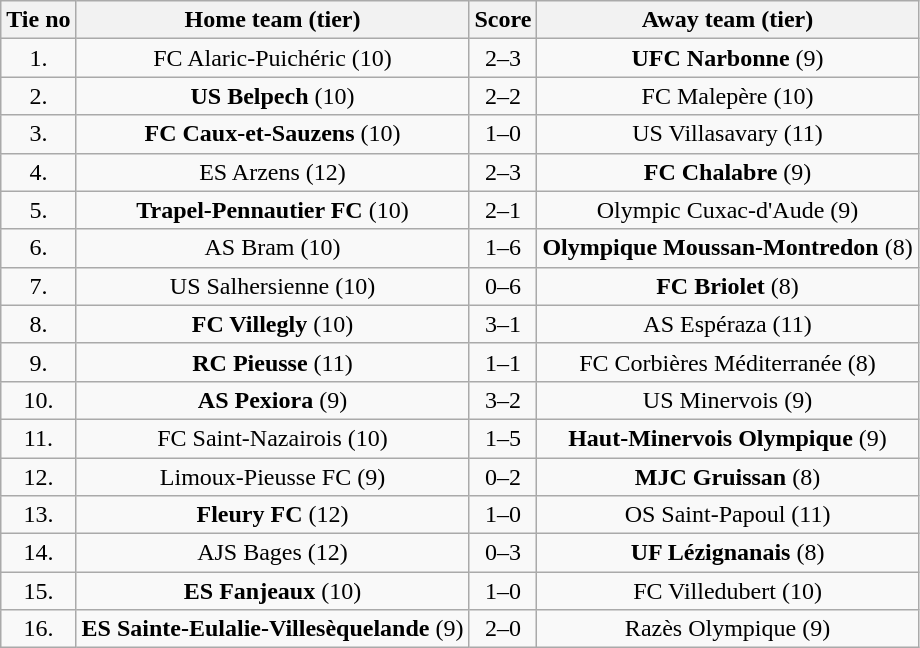<table class="wikitable" style="text-align: center">
<tr>
<th>Tie no</th>
<th>Home team (tier)</th>
<th>Score</th>
<th>Away team (tier)</th>
</tr>
<tr>
<td>1.</td>
<td>FC Alaric-Puichéric (10)</td>
<td>2–3</td>
<td><strong>UFC Narbonne</strong> (9)</td>
</tr>
<tr>
<td>2.</td>
<td><strong>US Belpech</strong> (10)</td>
<td>2–2 </td>
<td>FC Malepère (10)</td>
</tr>
<tr>
<td>3.</td>
<td><strong>FC Caux-et-Sauzens</strong> (10)</td>
<td>1–0</td>
<td>US Villasavary (11)</td>
</tr>
<tr>
<td>4.</td>
<td>ES Arzens (12)</td>
<td>2–3</td>
<td><strong>FC Chalabre</strong> (9)</td>
</tr>
<tr>
<td>5.</td>
<td><strong>Trapel-Pennautier FC</strong> (10)</td>
<td>2–1</td>
<td>Olympic Cuxac-d'Aude (9)</td>
</tr>
<tr>
<td>6.</td>
<td>AS Bram (10)</td>
<td>1–6</td>
<td><strong>Olympique Moussan-Montredon</strong> (8)</td>
</tr>
<tr>
<td>7.</td>
<td>US Salhersienne (10)</td>
<td>0–6</td>
<td><strong>FC Briolet</strong> (8)</td>
</tr>
<tr>
<td>8.</td>
<td><strong>FC Villegly</strong> (10)</td>
<td>3–1</td>
<td>AS Espéraza (11)</td>
</tr>
<tr>
<td>9.</td>
<td><strong>RC Pieusse</strong> (11)</td>
<td>1–1 </td>
<td>FC Corbières Méditerranée (8)</td>
</tr>
<tr>
<td>10.</td>
<td><strong>AS Pexiora</strong> (9)</td>
<td>3–2</td>
<td>US Minervois (9)</td>
</tr>
<tr>
<td>11.</td>
<td>FC Saint-Nazairois (10)</td>
<td>1–5</td>
<td><strong>Haut-Minervois Olympique</strong> (9)</td>
</tr>
<tr>
<td>12.</td>
<td>Limoux-Pieusse FC (9)</td>
<td>0–2</td>
<td><strong>MJC Gruissan</strong> (8)</td>
</tr>
<tr>
<td>13.</td>
<td><strong>Fleury FC</strong> (12)</td>
<td>1–0</td>
<td>OS Saint-Papoul (11)</td>
</tr>
<tr>
<td>14.</td>
<td>AJS Bages (12)</td>
<td>0–3</td>
<td><strong>UF Lézignanais</strong> (8)</td>
</tr>
<tr>
<td>15.</td>
<td><strong>ES Fanjeaux</strong> (10)</td>
<td>1–0</td>
<td>FC Villedubert (10)</td>
</tr>
<tr>
<td>16.</td>
<td><strong>ES Sainte-Eulalie-Villesèquelande</strong> (9)</td>
<td>2–0</td>
<td>Razès Olympique (9)</td>
</tr>
</table>
